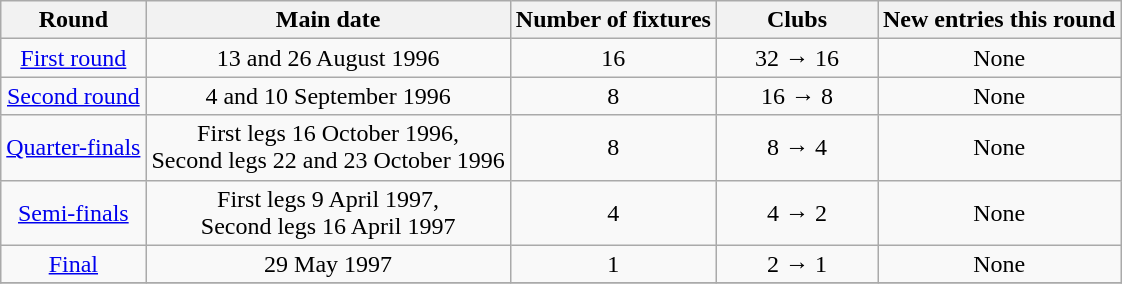<table class="wikitable" style="text-align:center">
<tr>
<th>Round</th>
<th>Main date</th>
<th>Number of fixtures</th>
<th width=100>Clubs</th>
<th>New entries this round</th>
</tr>
<tr>
<td><a href='#'>First round</a></td>
<td>13 and 26 August 1996</td>
<td>16</td>
<td>32 → 16</td>
<td>None</td>
</tr>
<tr>
<td><a href='#'>Second round</a></td>
<td>4 and 10 September 1996</td>
<td>8</td>
<td>16 → 8</td>
<td>None</td>
</tr>
<tr>
<td><a href='#'>Quarter-finals</a></td>
<td>First legs 16 October 1996,<br>Second legs 22 and 23 October 1996</td>
<td>8</td>
<td>8 → 4</td>
<td>None</td>
</tr>
<tr>
<td><a href='#'>Semi-finals</a></td>
<td>First legs 9 April 1997,<br>Second legs 16 April 1997</td>
<td>4</td>
<td>4 → 2</td>
<td>None</td>
</tr>
<tr>
<td><a href='#'>Final</a></td>
<td>29 May 1997</td>
<td>1</td>
<td>2 → 1</td>
<td>None</td>
</tr>
<tr>
</tr>
</table>
